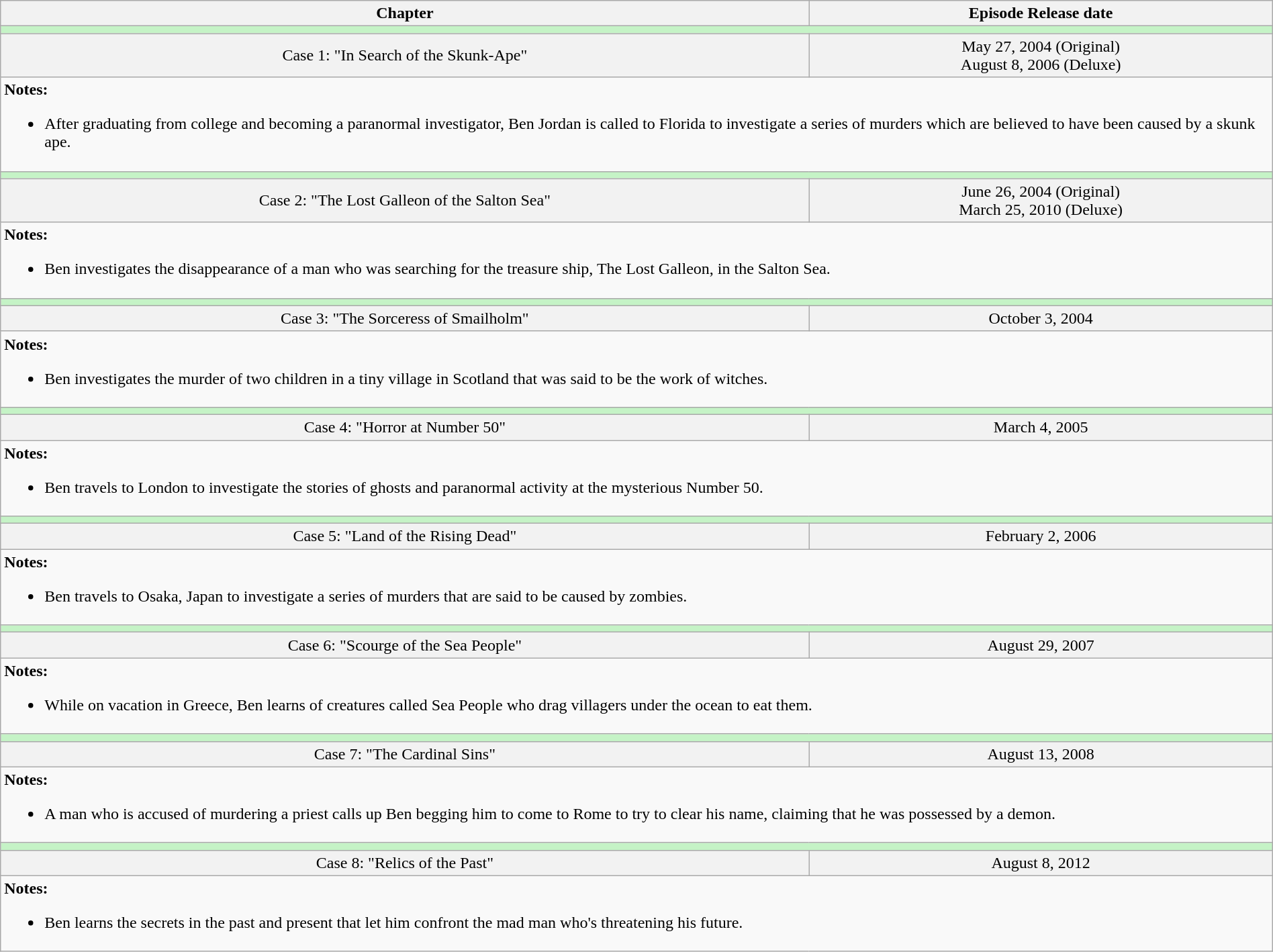<table class="wikitable" style="width:100%;">
<tr style="text-align: center;">
<th>Chapter</th>
<th>Episode Release date</th>
</tr>
<tr>
<td colspan="3" style="background:#c5f3c6;"></td>
</tr>
<tr style="background:#f2f2f2; text-align:center;">
<td>Case 1: "In Search of the Skunk-Ape"</td>
<td>May 27, 2004 (Original)<br>August 8, 2006 (Deluxe)</td>
</tr>
<tr>
<td colspan="3" style="border: none; vertical-align: top;"><strong>Notes:</strong><br><ul><li>After graduating from college and becoming a paranormal investigator, Ben Jordan is called to Florida to investigate a series of murders which are believed to have been caused by a skunk ape.</li></ul></td>
</tr>
<tr>
<td colspan="3" style="background:#c5f3c6;"></td>
</tr>
<tr style="background:#f2f2f2; text-align:center;">
<td>Case 2: "The Lost Galleon of the Salton Sea"</td>
<td>June 26, 2004 (Original)<br>March 25, 2010 (Deluxe)</td>
</tr>
<tr>
<td colspan="3" style="border: none; vertical-align: top;"><strong>Notes:</strong><br><ul><li>Ben investigates the disappearance of a man who was searching for the treasure ship, The Lost Galleon, in the Salton Sea.</li></ul></td>
</tr>
<tr>
<td colspan="3" style="background:#c5f3c6;"></td>
</tr>
<tr style="background:#f2f2f2; text-align:center;">
<td>Case 3: "The Sorceress of Smailholm"</td>
<td>October 3, 2004</td>
</tr>
<tr>
<td colspan="3" style="border: none; vertical-align: top;"><strong>Notes:</strong><br><ul><li>Ben investigates the murder of two children in a tiny village in Scotland that was said to be the work of witches.</li></ul></td>
</tr>
<tr>
<td colspan="3" style="background:#c5f3c6;"></td>
</tr>
<tr style="background:#f2f2f2; text-align:center;">
<td>Case 4: "Horror at Number 50"</td>
<td>March 4, 2005</td>
</tr>
<tr>
<td colspan="3" style="border: none; vertical-align: top;"><strong>Notes:</strong><br><ul><li>Ben travels to London to investigate the stories of ghosts and paranormal activity at the mysterious Number 50.</li></ul></td>
</tr>
<tr>
<td colspan="3" style="background:#c5f3c6;"></td>
</tr>
<tr style="background:#f2f2f2; text-align:center;">
<td>Case 5: "Land of the Rising Dead"</td>
<td>February 2, 2006</td>
</tr>
<tr>
<td colspan="3" style="border: none; vertical-align: top;"><strong>Notes:</strong><br><ul><li>Ben travels to Osaka, Japan to investigate a series of murders that are said to be caused by zombies.</li></ul></td>
</tr>
<tr>
<td colspan="3" style="background:#c5f3c6;"></td>
</tr>
<tr style="background:#f2f2f2; text-align:center;">
<td>Case 6: "Scourge of the Sea People"</td>
<td>August 29, 2007</td>
</tr>
<tr>
<td colspan="3" style="border: none; vertical-align: top;"><strong>Notes:</strong><br><ul><li>While on vacation in Greece, Ben learns of creatures called Sea People who drag villagers under the ocean to eat them.</li></ul></td>
</tr>
<tr>
<td colspan="3" style="background:#c5f3c6;"></td>
</tr>
<tr style="background:#f2f2f2; text-align:center;">
<td>Case 7: "The Cardinal Sins"</td>
<td>August 13, 2008</td>
</tr>
<tr>
<td colspan="3" style="border: none; vertical-align: top;"><strong>Notes:</strong><br><ul><li>A man who is accused of murdering a priest calls up Ben begging him to come to Rome to try to clear his name, claiming that he was possessed by a demon.</li></ul></td>
</tr>
<tr>
<td colspan="3" style="background:#c5f3c6;"></td>
</tr>
<tr style="background:#f2f2f2; text-align:center;">
<td>Case 8: "Relics of the Past"</td>
<td>August 8, 2012</td>
</tr>
<tr>
<td colspan="3" style="border: none; vertical-align: top;"><strong>Notes:</strong><br><ul><li>Ben learns the secrets in the past and present that let him confront the mad man who's threatening his future.</li></ul></td>
</tr>
</table>
